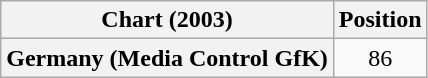<table class="wikitable plainrowheaders" style="text-align:center">
<tr>
<th>Chart (2003)</th>
<th>Position</th>
</tr>
<tr>
<th scope="row">Germany (Media Control GfK)</th>
<td>86</td>
</tr>
</table>
